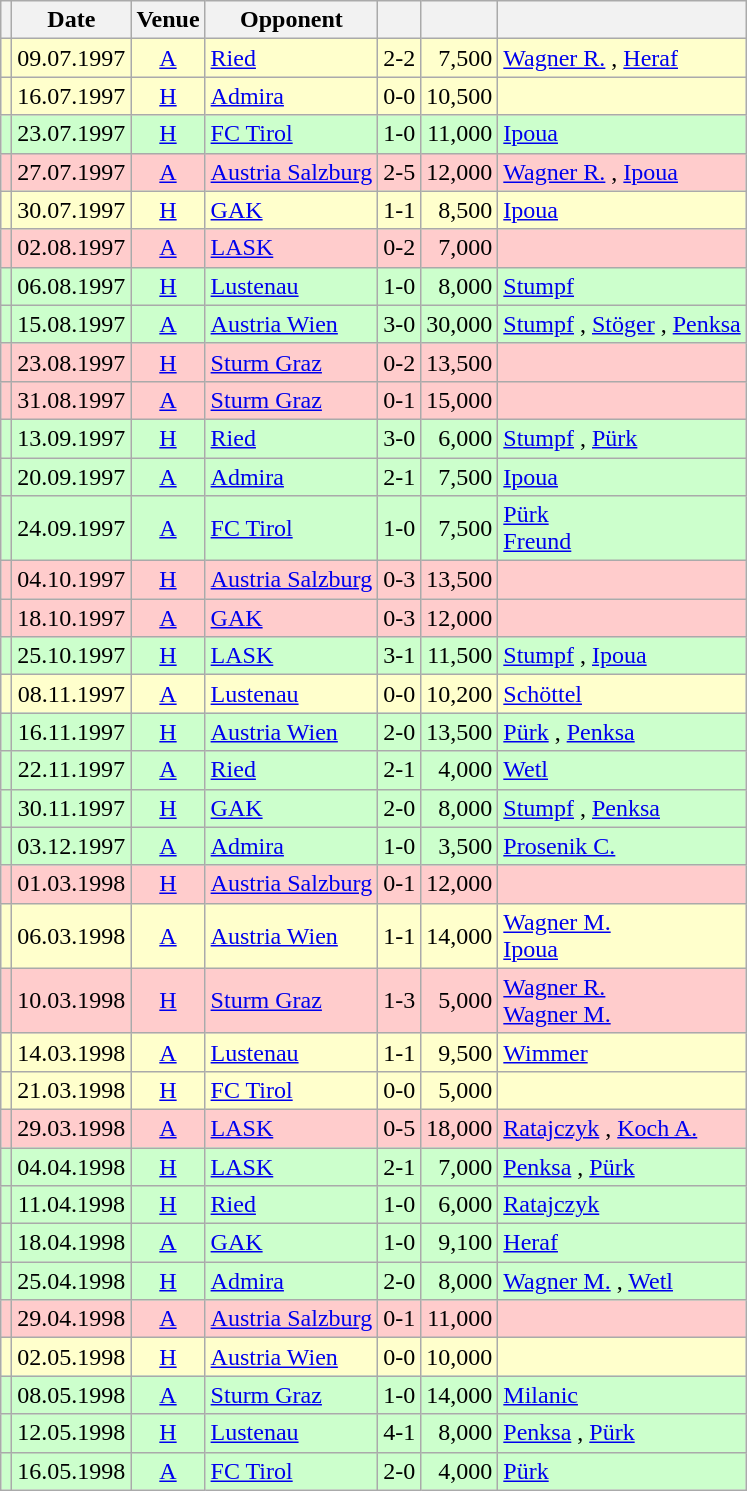<table class="wikitable" Style="text-align: center">
<tr>
<th></th>
<th>Date</th>
<th>Venue</th>
<th>Opponent</th>
<th></th>
<th></th>
<th></th>
</tr>
<tr style="background:#ffc">
<td></td>
<td>09.07.1997</td>
<td><a href='#'>A</a></td>
<td align="left"><a href='#'>Ried</a></td>
<td>2-2</td>
<td align="right">7,500</td>
<td align="left"><a href='#'>Wagner R.</a> , <a href='#'>Heraf</a> </td>
</tr>
<tr style="background:#ffc">
<td></td>
<td>16.07.1997</td>
<td><a href='#'>H</a></td>
<td align="left"><a href='#'>Admira</a></td>
<td>0-0</td>
<td align="right">10,500</td>
<td align="left"></td>
</tr>
<tr style="background:#cfc">
<td></td>
<td>23.07.1997</td>
<td><a href='#'>H</a></td>
<td align="left"><a href='#'>FC Tirol</a></td>
<td>1-0</td>
<td align="right">11,000</td>
<td align="left"><a href='#'>Ipoua</a> </td>
</tr>
<tr style="background:#fcc">
<td></td>
<td>27.07.1997</td>
<td><a href='#'>A</a></td>
<td align="left"><a href='#'>Austria Salzburg</a></td>
<td>2-5</td>
<td align="right">12,000</td>
<td align="left"><a href='#'>Wagner R.</a> , <a href='#'>Ipoua</a> </td>
</tr>
<tr style="background:#ffc">
<td></td>
<td>30.07.1997</td>
<td><a href='#'>H</a></td>
<td align="left"><a href='#'>GAK</a></td>
<td>1-1</td>
<td align="right">8,500</td>
<td align="left"><a href='#'>Ipoua</a> </td>
</tr>
<tr style="background:#fcc">
<td></td>
<td>02.08.1997</td>
<td><a href='#'>A</a></td>
<td align="left"><a href='#'>LASK</a></td>
<td>0-2</td>
<td align="right">7,000</td>
<td align="left"></td>
</tr>
<tr style="background:#cfc">
<td></td>
<td>06.08.1997</td>
<td><a href='#'>H</a></td>
<td align="left"><a href='#'>Lustenau</a></td>
<td>1-0</td>
<td align="right">8,000</td>
<td align="left"><a href='#'>Stumpf</a> </td>
</tr>
<tr style="background:#cfc">
<td></td>
<td>15.08.1997</td>
<td><a href='#'>A</a></td>
<td align="left"><a href='#'>Austria Wien</a></td>
<td>3-0</td>
<td align="right">30,000</td>
<td align="left"><a href='#'>Stumpf</a> , <a href='#'>Stöger</a> , <a href='#'>Penksa</a> </td>
</tr>
<tr style="background:#fcc">
<td></td>
<td>23.08.1997</td>
<td><a href='#'>H</a></td>
<td align="left"><a href='#'>Sturm Graz</a></td>
<td>0-2</td>
<td align="right">13,500</td>
<td align="left"></td>
</tr>
<tr style="background:#fcc">
<td></td>
<td>31.08.1997</td>
<td><a href='#'>A</a></td>
<td align="left"><a href='#'>Sturm Graz</a></td>
<td>0-1</td>
<td align="right">15,000</td>
<td align="left"></td>
</tr>
<tr style="background:#cfc">
<td></td>
<td>13.09.1997</td>
<td><a href='#'>H</a></td>
<td align="left"><a href='#'>Ried</a></td>
<td>3-0</td>
<td align="right">6,000</td>
<td align="left"><a href='#'>Stumpf</a>  , <a href='#'>Pürk</a> </td>
</tr>
<tr style="background:#cfc">
<td></td>
<td>20.09.1997</td>
<td><a href='#'>A</a></td>
<td align="left"><a href='#'>Admira</a></td>
<td>2-1</td>
<td align="right">7,500</td>
<td align="left"><a href='#'>Ipoua</a>  </td>
</tr>
<tr style="background:#cfc">
<td></td>
<td>24.09.1997</td>
<td><a href='#'>A</a></td>
<td align="left"><a href='#'>FC Tirol</a></td>
<td>1-0</td>
<td align="right">7,500</td>
<td align="left"><a href='#'>Pürk</a>  <br> <a href='#'>Freund</a> </td>
</tr>
<tr style="background:#fcc">
<td></td>
<td>04.10.1997</td>
<td><a href='#'>H</a></td>
<td align="left"><a href='#'>Austria Salzburg</a></td>
<td>0-3</td>
<td align="right">13,500</td>
<td align="left"></td>
</tr>
<tr style="background:#fcc">
<td></td>
<td>18.10.1997</td>
<td><a href='#'>A</a></td>
<td align="left"><a href='#'>GAK</a></td>
<td>0-3</td>
<td align="right">12,000</td>
<td align="left"></td>
</tr>
<tr style="background:#cfc">
<td></td>
<td>25.10.1997</td>
<td><a href='#'>H</a></td>
<td align="left"><a href='#'>LASK</a></td>
<td>3-1</td>
<td align="right">11,500</td>
<td align="left"><a href='#'>Stumpf</a>  , <a href='#'>Ipoua</a> </td>
</tr>
<tr style="background:#ffc">
<td></td>
<td>08.11.1997</td>
<td><a href='#'>A</a></td>
<td align="left"><a href='#'>Lustenau</a></td>
<td>0-0</td>
<td align="right">10,200</td>
<td align="left"><a href='#'>Schöttel</a> </td>
</tr>
<tr style="background:#cfc">
<td></td>
<td>16.11.1997</td>
<td><a href='#'>H</a></td>
<td align="left"><a href='#'>Austria Wien</a></td>
<td>2-0</td>
<td align="right">13,500</td>
<td align="left"><a href='#'>Pürk</a> , <a href='#'>Penksa</a> </td>
</tr>
<tr style="background:#cfc">
<td></td>
<td>22.11.1997</td>
<td><a href='#'>A</a></td>
<td align="left"><a href='#'>Ried</a></td>
<td>2-1</td>
<td align="right">4,000</td>
<td align="left"><a href='#'>Wetl</a>  </td>
</tr>
<tr style="background:#cfc">
<td></td>
<td>30.11.1997</td>
<td><a href='#'>H</a></td>
<td align="left"><a href='#'>GAK</a></td>
<td>2-0</td>
<td align="right">8,000</td>
<td align="left"><a href='#'>Stumpf</a> , <a href='#'>Penksa</a> </td>
</tr>
<tr style="background:#cfc">
<td></td>
<td>03.12.1997</td>
<td><a href='#'>A</a></td>
<td align="left"><a href='#'>Admira</a></td>
<td>1-0</td>
<td align="right">3,500</td>
<td align="left"><a href='#'>Prosenik C.</a> </td>
</tr>
<tr style="background:#fcc">
<td></td>
<td>01.03.1998</td>
<td><a href='#'>H</a></td>
<td align="left"><a href='#'>Austria Salzburg</a></td>
<td>0-1</td>
<td align="right">12,000</td>
<td align="left"></td>
</tr>
<tr style="background:#ffc">
<td></td>
<td>06.03.1998</td>
<td><a href='#'>A</a></td>
<td align="left"><a href='#'>Austria Wien</a></td>
<td>1-1</td>
<td align="right">14,000</td>
<td align="left"><a href='#'>Wagner M.</a>  <br> <a href='#'>Ipoua</a> </td>
</tr>
<tr style="background:#fcc">
<td></td>
<td>10.03.1998</td>
<td><a href='#'>H</a></td>
<td align="left"><a href='#'>Sturm Graz</a></td>
<td>1-3</td>
<td align="right">5,000</td>
<td align="left"><a href='#'>Wagner R.</a>  <br> <a href='#'>Wagner M.</a> </td>
</tr>
<tr style="background:#ffc">
<td></td>
<td>14.03.1998</td>
<td><a href='#'>A</a></td>
<td align="left"><a href='#'>Lustenau</a></td>
<td>1-1</td>
<td align="right">9,500</td>
<td align="left"><a href='#'>Wimmer</a> </td>
</tr>
<tr style="background:#ffc">
<td></td>
<td>21.03.1998</td>
<td><a href='#'>H</a></td>
<td align="left"><a href='#'>FC Tirol</a></td>
<td>0-0</td>
<td align="right">5,000</td>
<td align="left"></td>
</tr>
<tr style="background:#fcc">
<td></td>
<td>29.03.1998</td>
<td><a href='#'>A</a></td>
<td align="left"><a href='#'>LASK</a></td>
<td>0-5</td>
<td align="right">18,000</td>
<td align="left"><a href='#'>Ratajczyk</a> , <a href='#'>Koch A.</a> </td>
</tr>
<tr style="background:#cfc">
<td></td>
<td>04.04.1998</td>
<td><a href='#'>H</a></td>
<td align="left"><a href='#'>LASK</a></td>
<td>2-1</td>
<td align="right">7,000</td>
<td align="left"><a href='#'>Penksa</a> , <a href='#'>Pürk</a> </td>
</tr>
<tr style="background:#cfc">
<td></td>
<td>11.04.1998</td>
<td><a href='#'>H</a></td>
<td align="left"><a href='#'>Ried</a></td>
<td>1-0</td>
<td align="right">6,000</td>
<td align="left"><a href='#'>Ratajczyk</a> </td>
</tr>
<tr style="background:#cfc">
<td></td>
<td>18.04.1998</td>
<td><a href='#'>A</a></td>
<td align="left"><a href='#'>GAK</a></td>
<td>1-0</td>
<td align="right">9,100</td>
<td align="left"><a href='#'>Heraf</a> </td>
</tr>
<tr style="background:#cfc">
<td></td>
<td>25.04.1998</td>
<td><a href='#'>H</a></td>
<td align="left"><a href='#'>Admira</a></td>
<td>2-0</td>
<td align="right">8,000</td>
<td align="left"><a href='#'>Wagner M.</a> , <a href='#'>Wetl</a> </td>
</tr>
<tr style="background:#fcc">
<td></td>
<td>29.04.1998</td>
<td><a href='#'>A</a></td>
<td align="left"><a href='#'>Austria Salzburg</a></td>
<td>0-1</td>
<td align="right">11,000</td>
<td align="left"></td>
</tr>
<tr style="background:#ffc">
<td></td>
<td>02.05.1998</td>
<td><a href='#'>H</a></td>
<td align="left"><a href='#'>Austria Wien</a></td>
<td>0-0</td>
<td align="right">10,000</td>
<td align="left"></td>
</tr>
<tr style="background:#cfc">
<td></td>
<td>08.05.1998</td>
<td><a href='#'>A</a></td>
<td align="left"><a href='#'>Sturm Graz</a></td>
<td>1-0</td>
<td align="right">14,000</td>
<td align="left"><a href='#'>Milanic</a> </td>
</tr>
<tr style="background:#cfc">
<td></td>
<td>12.05.1998</td>
<td><a href='#'>H</a></td>
<td align="left"><a href='#'>Lustenau</a></td>
<td>4-1</td>
<td align="right">8,000</td>
<td align="left"><a href='#'>Penksa</a>   , <a href='#'>Pürk</a> </td>
</tr>
<tr style="background:#cfc">
<td></td>
<td>16.05.1998</td>
<td><a href='#'>A</a></td>
<td align="left"><a href='#'>FC Tirol</a></td>
<td>2-0</td>
<td align="right">4,000</td>
<td align="left"><a href='#'>Pürk</a>  </td>
</tr>
</table>
